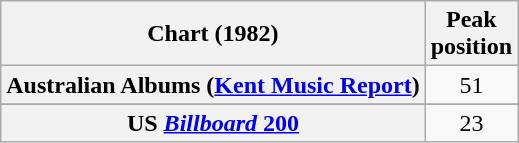<table class="wikitable sortable plainrowheaders" style="text-align:center;">
<tr>
<th scope="col">Chart (1982)</th>
<th scope="col">Peak<br>position</th>
</tr>
<tr>
<th scope="row">Australian Albums (<a href='#'>Kent Music Report</a>)</th>
<td>51</td>
</tr>
<tr>
</tr>
<tr>
</tr>
<tr>
</tr>
<tr>
<th scope="row">US <a href='#'><em>Billboard</em> 200</a></th>
<td>23</td>
</tr>
</table>
